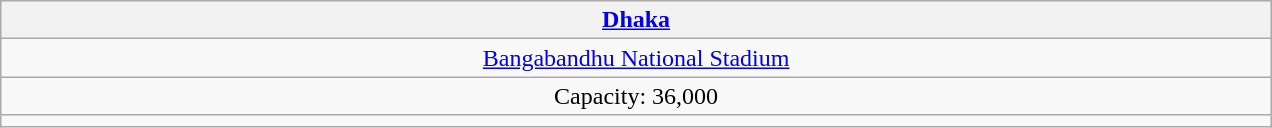<table class="wikitable" style="text-align:center;">
<tr>
<th width="25%"><a href='#'>Dhaka</a></th>
</tr>
<tr>
<td><a href='#'>Bangabandhu National Stadium</a></td>
</tr>
<tr>
<td>Capacity: 36,000</td>
</tr>
<tr>
<td></td>
</tr>
</table>
